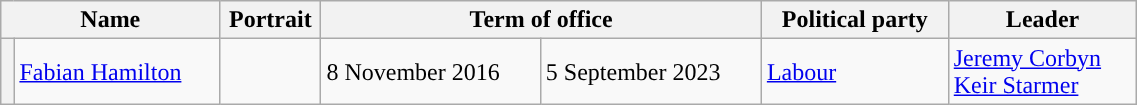<table class="wikitable" style="width:60%;">
<tr>
<th colspan=2>Name</th>
<th width=60>Portrait</th>
<th colspan=2>Term of office</th>
<th>Political party</th>
<th>Leader</th>
</tr>
<tr>
<th style="background-color: "></th>
<td><a href='#'>Fabian Hamilton</a></td>
<td></td>
<td>8 November 2016</td>
<td>5 September 2023</td>
<td><a href='#'>Labour</a></td>
<td rowspan="2" ><a href='#'>Jeremy Corbyn</a><br><a href='#'>Keir Starmer</a></td>
</tr>
</table>
